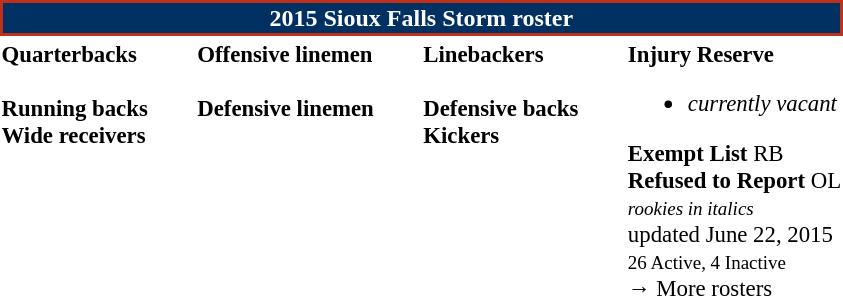<table class="toccolours" style="text-align: left;">
<tr>
<th colspan="7" style="background:#003162; border:2px solid #BF311B; color:white; text-align:center;"><strong>2015 Sioux Falls Storm roster</strong></th>
</tr>
<tr>
<td style="font-size: 95%;vertical-align:top;"><strong>Quarterbacks</strong><br>
<br><strong>Running backs</strong>
<br><strong>Wide receivers</strong>



</td>
<td style="width: 25px;"></td>
<td style="font-size: 95%;vertical-align:top;"><strong>Offensive linemen</strong><br>



<br><strong>Defensive linemen</strong>





</td>
<td style="width: 25px;"></td>
<td style="font-size: 95%;vertical-align:top;"><strong>Linebackers</strong><br><br><strong>Defensive backs</strong>





<br><strong>Kickers</strong>
</td>
<td style="width: 25px;"></td>
<td style="font-size: 95%;vertical-align:top;"><strong>Injury Reserve</strong><br><ul><li><em>currently vacant</em></li></ul><strong>Exempt List</strong>
 RB<br><strong>Refused to Report</strong>

 OL
<br><small><em>rookies in italics</em></small><br>
 updated June 22, 2015<br>
<small>26 Active, 4 Inactive</small><br>→ More rosters</td>
</tr>
<tr>
</tr>
</table>
